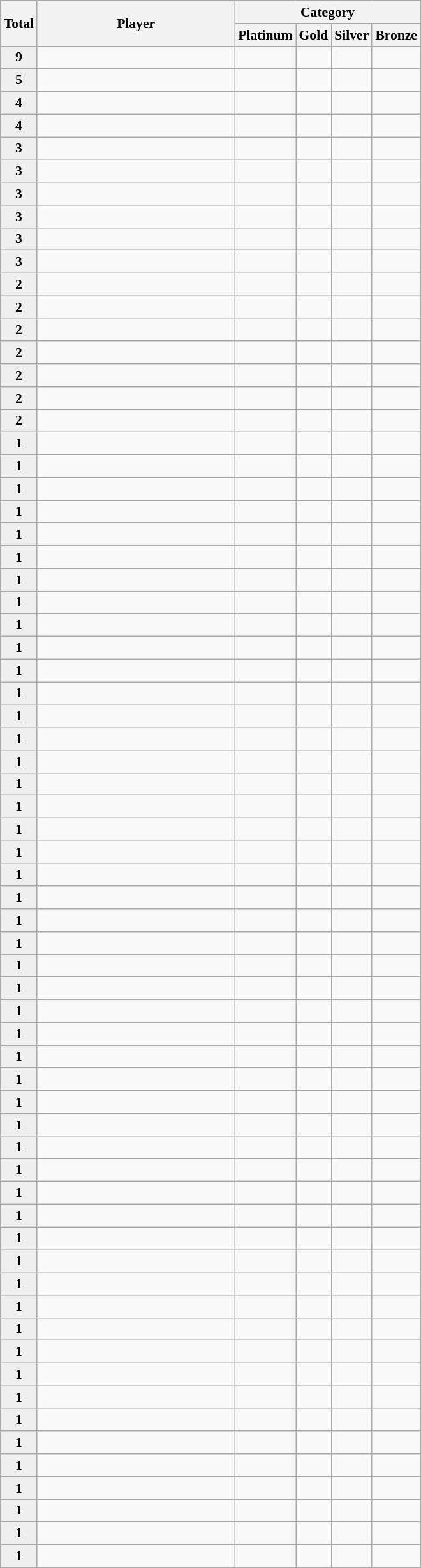<table class="sortable wikitable" style="font-size:90%">
<tr>
<th width="30" rowspan="2">Total</th>
<th width="200" rowspan="2">Player</th>
<th colspan="9">Category</th>
</tr>
<tr>
<th>Platinum</th>
<th>Gold</th>
<th>Silver</th>
<th>Bronze</th>
</tr>
<tr align="center">
<td style="background:#efefef;"><strong>9</strong></td>
<td align="left"></td>
<td> <small> </small></td>
<td> <small></small></td>
<td> <small>    </small></td>
<td> <small></small></td>
</tr>
<tr align="center">
<td style="background:#efefef;"><strong>5</strong></td>
<td align="left"></td>
<td> <small> </small></td>
<td> <small></small></td>
<td> <small></small></td>
<td> <small>  </small></td>
</tr>
<tr align="center">
<td style="background:#efefef;"><strong>4</strong></td>
<td align="left"></td>
<td> <small> </small></td>
<td> <small> </small></td>
<td> <small>   </small></td>
<td> <small> </small></td>
</tr>
<tr align="center">
<td style="background:#efefef;"><strong>4</strong></td>
<td align="left"></td>
<td> <small> </small></td>
<td> <small> </small></td>
<td> <small></small></td>
<td> <small>  </small></td>
</tr>
<tr align="center">
<td style="background:#efefef;"><strong>3</strong></td>
<td align="left"></td>
<td> <small> </small></td>
<td> <small> </small></td>
<td> <small>  </small></td>
<td> <small> </small></td>
</tr>
<tr align="center">
<td style="background:#efefef;"><strong>3</strong></td>
<td align="left"></td>
<td> <small> </small></td>
<td> <small> </small></td>
<td> <small></small></td>
<td> <small> </small></td>
</tr>
<tr align="center">
<td style="background:#efefef;"><strong>3</strong></td>
<td align="left"></td>
<td> <small> </small></td>
<td> <small> </small></td>
<td> <small></small></td>
<td> <small> </small></td>
</tr>
<tr align="center">
<td style="background:#efefef;"><strong>3</strong></td>
<td align="left"></td>
<td> <small> </small></td>
<td> <small> </small></td>
<td> <small></small></td>
<td> <small> </small></td>
</tr>
<tr align="center">
<td style="background:#efefef;"><strong>3</strong></td>
<td align="left"></td>
<td> <small> </small></td>
<td> <small> </small></td>
<td> <small> </small></td>
<td> <small>  </small></td>
</tr>
<tr align="center">
<td style="background:#efefef;"><strong>3</strong></td>
<td align="left"></td>
<td> <small> </small></td>
<td> <small> </small></td>
<td> <small> </small></td>
<td> <small>  </small></td>
</tr>
<tr align="center">
<td style="background:#efefef;"><strong>2</strong></td>
<td align="left"></td>
<td> <small></small></td>
<td> <small> </small></td>
<td> <small></small></td>
<td> <small> </small></td>
</tr>
<tr align="center">
<td style="background:#efefef;"><strong>2</strong></td>
<td align="left"></td>
<td> <small> </small></td>
<td> <small> </small></td>
<td> <small> </small></td>
<td> <small> </small></td>
</tr>
<tr align="center">
<td style="background:#efefef;"><strong>2</strong></td>
<td align="left"></td>
<td> <small> </small></td>
<td> <small> </small></td>
<td> <small> </small></td>
<td> <small> </small></td>
</tr>
<tr align="center">
<td style="background:#efefef;"><strong>2</strong></td>
<td align="left"></td>
<td> <small> </small></td>
<td> <small> </small></td>
<td> <small> </small></td>
<td> <small> </small></td>
</tr>
<tr align="center">
<td style="background:#efefef;"><strong>2</strong></td>
<td align="left"></td>
<td> <small> </small></td>
<td> <small> </small></td>
<td> <small> </small></td>
<td> <small> </small></td>
</tr>
<tr align="center">
<td style="background:#efefef;"><strong>2</strong></td>
<td align="left"></td>
<td> <small> </small></td>
<td> <small> </small></td>
<td> <small> </small></td>
<td> <small> </small></td>
</tr>
<tr align="center">
<td style="background:#efefef;"><strong>2</strong></td>
<td align="left"></td>
<td> <small> </small></td>
<td> <small> </small></td>
<td> <small> </small></td>
<td> <small> </small></td>
</tr>
<tr align="center">
<td style="background:#efefef;"><strong>1</strong></td>
<td align="left"></td>
<td> <small> </small></td>
<td> <small></small></td>
<td> <small> </small></td>
<td> <small> </small></td>
</tr>
<tr align="center">
<td style="background:#efefef;"><strong>1</strong></td>
<td align="left"></td>
<td> <small> </small></td>
<td> <small></small></td>
<td> <small> </small></td>
<td> <small> </small></td>
</tr>
<tr align="center">
<td style="background:#efefef;"><strong>1</strong></td>
<td align="left"></td>
<td> <small> </small></td>
<td> <small> </small></td>
<td> <small></small></td>
<td> <small> </small></td>
</tr>
<tr align="center">
<td style="background:#efefef;"><strong>1</strong></td>
<td align="left"></td>
<td> <small> </small></td>
<td> <small> </small></td>
<td> <small></small></td>
<td> <small> </small></td>
</tr>
<tr align="center">
<td style="background:#efefef;"><strong>1</strong></td>
<td align="left"></td>
<td> <small> </small></td>
<td> <small> </small></td>
<td> <small></small></td>
<td> <small> </small></td>
</tr>
<tr align="center">
<td style="background:#efefef;"><strong>1</strong></td>
<td align="left"></td>
<td> <small> </small></td>
<td> <small> </small></td>
<td> <small></small></td>
<td> <small> </small></td>
</tr>
<tr align="center">
<td style="background:#efefef;"><strong>1</strong></td>
<td align="left"></td>
<td> <small> </small></td>
<td> <small> </small></td>
<td> <small></small></td>
<td> <small> </small></td>
</tr>
<tr align="center">
<td style="background:#efefef;"><strong>1</strong></td>
<td align="left"></td>
<td> <small> </small></td>
<td> <small> </small></td>
<td> <small></small></td>
<td> <small> </small></td>
</tr>
<tr align="center">
<td style="background:#efefef;"><strong>1</strong></td>
<td align="left"></td>
<td> <small> </small></td>
<td> <small> </small></td>
<td> <small></small></td>
<td> <small> </small></td>
</tr>
<tr align="center">
<td style="background:#efefef;"><strong>1</strong></td>
<td align="left"></td>
<td> <small> </small></td>
<td> <small> </small></td>
<td> <small></small></td>
<td> <small> </small></td>
</tr>
<tr align="center">
<td style="background:#efefef;"><strong>1</strong></td>
<td align="left"></td>
<td> <small> </small></td>
<td> <small> </small></td>
<td> <small></small></td>
<td> <small> </small></td>
</tr>
<tr align="center">
<td style="background:#efefef;"><strong>1</strong></td>
<td align="left"></td>
<td> <small> </small></td>
<td> <small> </small></td>
<td> <small></small></td>
<td> <small> </small></td>
</tr>
<tr align="center">
<td style="background:#efefef;"><strong>1</strong></td>
<td align="left"></td>
<td> <small> </small></td>
<td> <small> </small></td>
<td> <small></small></td>
<td> <small> </small></td>
</tr>
<tr align="center">
<td style="background:#efefef;"><strong>1</strong></td>
<td align="left"></td>
<td> <small> </small></td>
<td> <small> </small></td>
<td> <small></small></td>
<td> <small> </small></td>
</tr>
<tr align="center">
<td style="background:#efefef;"><strong>1</strong></td>
<td align="left"></td>
<td> <small> </small></td>
<td> <small> </small></td>
<td> <small></small></td>
<td> <small> </small></td>
</tr>
<tr align="center">
<td style="background:#efefef;"><strong>1</strong></td>
<td align="left"></td>
<td> <small> </small></td>
<td> <small> </small></td>
<td> <small></small></td>
<td> <small> </small></td>
</tr>
<tr align="center">
<td style="background:#efefef;"><strong>1</strong></td>
<td align="left"></td>
<td> <small> </small></td>
<td> <small> </small></td>
<td> <small></small></td>
<td> <small> </small></td>
</tr>
<tr align="center">
<td style="background:#efefef;"><strong>1</strong></td>
<td align="left"></td>
<td> <small> </small></td>
<td> <small> </small></td>
<td> <small></small></td>
<td> <small> </small></td>
</tr>
<tr align="center">
<td style="background:#efefef;"><strong>1</strong></td>
<td align="left"></td>
<td> <small> </small></td>
<td> <small> </small></td>
<td> <small></small></td>
<td> <small> </small></td>
</tr>
<tr align="center">
<td style="background:#efefef;"><strong>1</strong></td>
<td align="left"></td>
<td> <small> </small></td>
<td> <small> </small></td>
<td> <small></small></td>
<td> <small> </small></td>
</tr>
<tr align="center">
<td style="background:#efefef;"><strong>1</strong></td>
<td align="left"></td>
<td> <small> </small></td>
<td> <small> </small></td>
<td> <small></small></td>
<td> <small> </small></td>
</tr>
<tr align="center">
<td style="background:#efefef;"><strong>1</strong></td>
<td align="left"></td>
<td> <small> </small></td>
<td> <small> </small></td>
<td> <small></small></td>
<td> <small> </small></td>
</tr>
<tr align="center">
<td style="background:#efefef;"><strong>1</strong></td>
<td align="left"></td>
<td> <small> </small></td>
<td> <small> </small></td>
<td> <small></small></td>
<td> <small> </small></td>
</tr>
<tr align="center">
<td style="background:#efefef;"><strong>1</strong></td>
<td align="left"></td>
<td> <small> </small></td>
<td> <small> </small></td>
<td> <small> </small></td>
<td> <small></small></td>
</tr>
<tr align="center">
<td style="background:#efefef;"><strong>1</strong></td>
<td align="left"></td>
<td> <small> </small></td>
<td> <small> </small></td>
<td> <small> </small></td>
<td> <small></small></td>
</tr>
<tr align="center">
<td style="background:#efefef;"><strong>1</strong></td>
<td align="left"></td>
<td> <small> </small></td>
<td> <small> </small></td>
<td> <small> </small></td>
<td> <small></small></td>
</tr>
<tr align="center">
<td style="background:#efefef;"><strong>1</strong></td>
<td align="left"></td>
<td> <small> </small></td>
<td> <small> </small></td>
<td> <small> </small></td>
<td> <small></small></td>
</tr>
<tr align="center">
<td style="background:#efefef;"><strong>1</strong></td>
<td align="left"></td>
<td> <small> </small></td>
<td> <small> </small></td>
<td> <small> </small></td>
<td> <small></small></td>
</tr>
<tr align="center">
<td style="background:#efefef;"><strong>1</strong></td>
<td align="left"></td>
<td> <small> </small></td>
<td> <small> </small></td>
<td> <small> </small></td>
<td> <small></small></td>
</tr>
<tr align="center">
<td style="background:#efefef;"><strong>1</strong></td>
<td align="left"></td>
<td> <small> </small></td>
<td> <small> </small></td>
<td> <small> </small></td>
<td> <small></small></td>
</tr>
<tr align="center">
<td style="background:#efefef;"><strong>1</strong></td>
<td align="left"></td>
<td> <small> </small></td>
<td> <small> </small></td>
<td> <small> </small></td>
<td> <small></small></td>
</tr>
<tr align="center">
<td style="background:#efefef;"><strong>1</strong></td>
<td align="left"></td>
<td> <small> </small></td>
<td> <small> </small></td>
<td> <small> </small></td>
<td> <small></small></td>
</tr>
<tr align="center">
<td style="background:#efefef;"><strong>1</strong></td>
<td align="left"></td>
<td> <small> </small></td>
<td> <small> </small></td>
<td> <small> </small></td>
<td> <small></small></td>
</tr>
<tr align="center">
<td style="background:#efefef;"><strong>1</strong></td>
<td align="left"></td>
<td> <small> </small></td>
<td> <small> </small></td>
<td> <small> </small></td>
<td> <small></small></td>
</tr>
<tr align="center">
<td style="background:#efefef;"><strong>1</strong></td>
<td align="left"></td>
<td> <small> </small></td>
<td> <small> </small></td>
<td> <small> </small></td>
<td> <small></small></td>
</tr>
<tr align="center">
<td style="background:#efefef;"><strong>1</strong></td>
<td align="left"></td>
<td> <small> </small></td>
<td> <small> </small></td>
<td> <small> </small></td>
<td> <small></small></td>
</tr>
<tr align="center">
<td style="background:#efefef;"><strong>1</strong></td>
<td align="left"></td>
<td> <small> </small></td>
<td> <small> </small></td>
<td> <small> </small></td>
<td> <small></small></td>
</tr>
<tr align="center">
<td style="background:#efefef;"><strong>1</strong></td>
<td align="left"></td>
<td> <small> </small></td>
<td> <small> </small></td>
<td> <small> </small></td>
<td> <small></small></td>
</tr>
<tr align="center">
<td style="background:#efefef;"><strong>1</strong></td>
<td align="left"></td>
<td> <small> </small></td>
<td> <small> </small></td>
<td> <small> </small></td>
<td> <small></small></td>
</tr>
<tr align="center">
<td style="background:#efefef;"><strong>1</strong></td>
<td align="left"></td>
<td> <small> </small></td>
<td> <small> </small></td>
<td> <small> </small></td>
<td> <small></small></td>
</tr>
<tr align="center">
<td style="background:#efefef;"><strong>1</strong></td>
<td align="left"></td>
<td> <small> </small></td>
<td> <small> </small></td>
<td> <small> </small></td>
<td> <small></small></td>
</tr>
<tr align="center">
<td style="background:#efefef;"><strong>1</strong></td>
<td align="left"></td>
<td> <small> </small></td>
<td> <small> </small></td>
<td> <small> </small></td>
<td> <small></small></td>
</tr>
<tr align="center">
<td style="background:#efefef;"><strong>1</strong></td>
<td align="left"></td>
<td> <small> </small></td>
<td> <small> </small></td>
<td> <small> </small></td>
<td> <small></small></td>
</tr>
<tr align="center">
<td style="background:#efefef;"><strong>1</strong></td>
<td align="left"></td>
<td> <small> </small></td>
<td> <small> </small></td>
<td> <small> </small></td>
<td> <small></small></td>
</tr>
<tr align="center">
<td style="background:#efefef;"><strong>1</strong></td>
<td align="left"></td>
<td> <small> </small></td>
<td> <small> </small></td>
<td> <small> </small></td>
<td> <small></small></td>
</tr>
<tr align="center">
<td style="background:#efefef;"><strong>1</strong></td>
<td align="left"></td>
<td> <small> </small></td>
<td> <small> </small></td>
<td> <small> </small></td>
<td> <small></small></td>
</tr>
<tr align="center">
<td style="background:#efefef;"><strong>1</strong></td>
<td align="left"></td>
<td> <small> </small></td>
<td> <small> </small></td>
<td> <small> </small></td>
<td> <small></small></td>
</tr>
<tr align="center">
<td style="background:#efefef;"><strong>1</strong></td>
<td align="left"></td>
<td> <small> </small></td>
<td> <small> </small></td>
<td> <small> </small></td>
<td> <small></small></td>
</tr>
<tr align="center">
<td style="background:#efefef;"><strong>1</strong></td>
<td align="left"></td>
<td> <small> </small></td>
<td> <small> </small></td>
<td> <small> </small></td>
<td> <small></small></td>
</tr>
<tr align="center">
<td style="background:#efefef;"><strong>1</strong></td>
<td align="left"></td>
<td> <small> </small></td>
<td> <small> </small></td>
<td> <small> </small></td>
<td> <small></small></td>
</tr>
</table>
